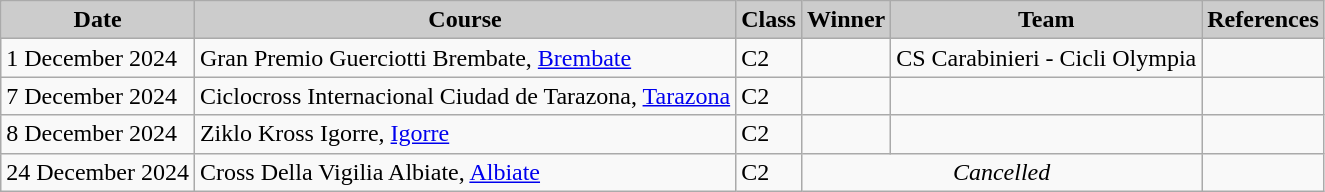<table class="wikitable sortable alternance ">
<tr>
<th scope="col" style="background-color:#CCCCCC;">Date</th>
<th scope="col" style="background-color:#CCCCCC;">Course</th>
<th scope="col" style="background-color:#CCCCCC;">Class</th>
<th scope="col" style="background-color:#CCCCCC;">Winner</th>
<th scope="col" style="background-color:#CCCCCC;">Team</th>
<th scope="col" style="background-color:#CCCCCC;">References</th>
</tr>
<tr>
<td>1 December 2024</td>
<td> Gran Premio Guerciotti Brembate, <a href='#'>Brembate</a></td>
<td>C2</td>
<td></td>
<td>CS Carabinieri - Cicli Olympia</td>
<td></td>
</tr>
<tr>
<td>7 December 2024</td>
<td> Ciclocross Internacional Ciudad de Tarazona, <a href='#'>Tarazona</a></td>
<td>C2</td>
<td></td>
<td></td>
<td></td>
</tr>
<tr>
<td>8 December 2024</td>
<td> Ziklo Kross Igorre, <a href='#'>Igorre</a></td>
<td>C2</td>
<td></td>
<td></td>
<td></td>
</tr>
<tr>
<td>24 December 2024</td>
<td> Cross Della Vigilia Albiate, <a href='#'>Albiate</a></td>
<td>C2</td>
<td align=center colspan="2"><em>Cancelled</em></td>
<td></td>
</tr>
</table>
